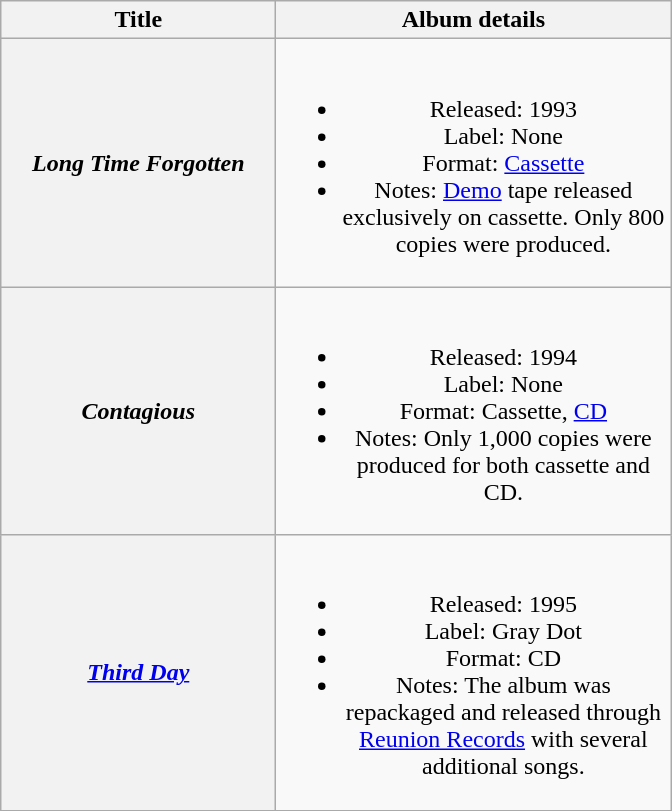<table class="wikitable plainrowheaders" style="text-align:center;">
<tr>
<th scope="col" style="width:11em;">Title</th>
<th scope="col" style="width:16em;">Album details</th>
</tr>
<tr>
<th scope="row"><em>Long Time Forgotten</em></th>
<td><br><ul><li>Released: 1993</li><li>Label: None</li><li>Format: <a href='#'>Cassette</a></li><li>Notes: <a href='#'>Demo</a> tape released exclusively on cassette. Only 800 copies were produced.</li></ul></td>
</tr>
<tr>
<th scope="row"><em>Contagious</em></th>
<td><br><ul><li>Released: 1994</li><li>Label: None</li><li>Format: Cassette, <a href='#'>CD</a></li><li>Notes: Only 1,000 copies were produced for both cassette and CD.</li></ul></td>
</tr>
<tr>
<th scope="row"><em><a href='#'>Third Day</a></em></th>
<td><br><ul><li>Released: 1995</li><li>Label: Gray Dot</li><li>Format: CD</li><li>Notes: The album was repackaged and released through <a href='#'>Reunion Records</a> with several additional songs.</li></ul></td>
</tr>
</table>
